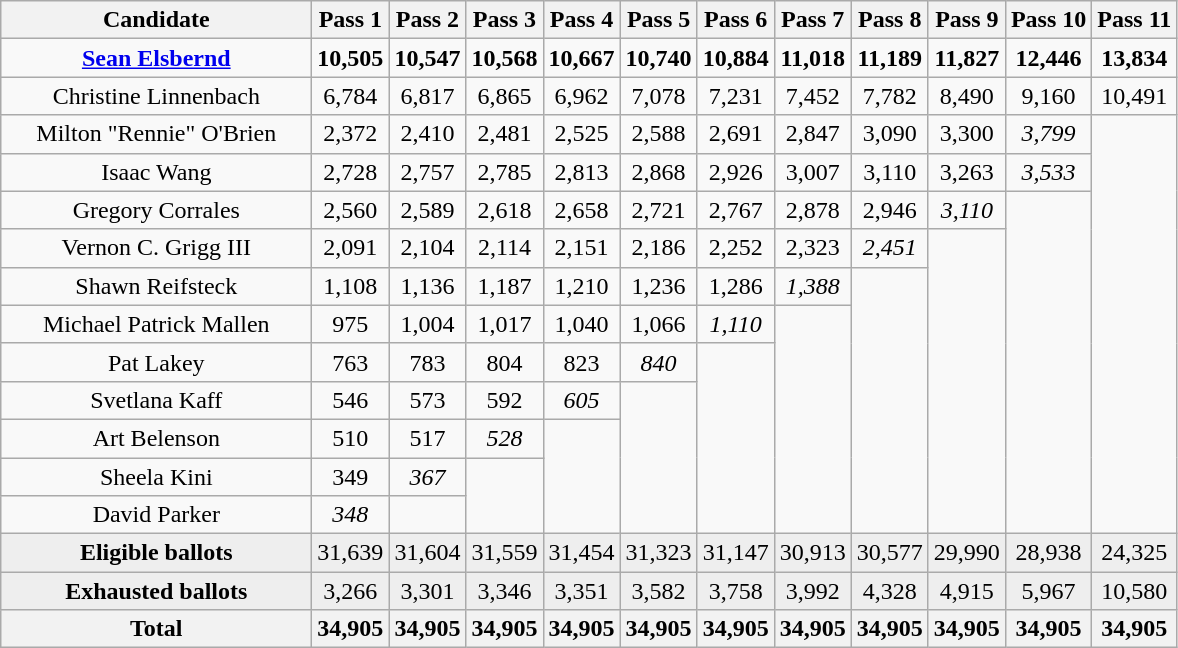<table class="wikitable" style="text-align: center;">
<tr>
<th width="200">Candidate</th>
<th>Pass 1</th>
<th>Pass 2</th>
<th>Pass 3</th>
<th>Pass 4</th>
<th>Pass 5</th>
<th>Pass 6</th>
<th>Pass 7</th>
<th>Pass 8</th>
<th>Pass 9</th>
<th>Pass 10</th>
<th>Pass 11</th>
</tr>
<tr>
<td><strong><a href='#'>Sean Elsbernd</a></strong></td>
<td><strong>10,505</strong></td>
<td><strong>10,547</strong></td>
<td><strong>10,568</strong></td>
<td><strong>10,667</strong></td>
<td><strong>10,740</strong></td>
<td><strong>10,884</strong></td>
<td><strong>11,018</strong></td>
<td><strong>11,189</strong></td>
<td><strong>11,827</strong></td>
<td><strong>12,446</strong></td>
<td><strong>13,834</strong></td>
</tr>
<tr>
<td>Christine Linnenbach</td>
<td>6,784</td>
<td>6,817</td>
<td>6,865</td>
<td>6,962</td>
<td>7,078</td>
<td>7,231</td>
<td>7,452</td>
<td>7,782</td>
<td>8,490</td>
<td>9,160</td>
<td>10,491</td>
</tr>
<tr>
<td>Milton "Rennie" O'Brien</td>
<td>2,372</td>
<td>2,410</td>
<td>2,481</td>
<td>2,525</td>
<td>2,588</td>
<td>2,691</td>
<td>2,847</td>
<td>3,090</td>
<td>3,300</td>
<td><em>3,799</em></td>
<td rowspan="11"></td>
</tr>
<tr>
<td>Isaac Wang</td>
<td>2,728</td>
<td>2,757</td>
<td>2,785</td>
<td>2,813</td>
<td>2,868</td>
<td>2,926</td>
<td>3,007</td>
<td>3,110</td>
<td>3,263</td>
<td><em>3,533</em></td>
</tr>
<tr>
<td>Gregory Corrales</td>
<td>2,560</td>
<td>2,589</td>
<td>2,618</td>
<td>2,658</td>
<td>2,721</td>
<td>2,767</td>
<td>2,878</td>
<td>2,946</td>
<td><em>3,110</em></td>
<td rowspan="9"></td>
</tr>
<tr>
<td>Vernon C. Grigg III</td>
<td>2,091</td>
<td>2,104</td>
<td>2,114</td>
<td>2,151</td>
<td>2,186</td>
<td>2,252</td>
<td>2,323</td>
<td><em>2,451</em></td>
<td rowspan="8"></td>
</tr>
<tr>
<td>Shawn Reifsteck</td>
<td>1,108</td>
<td>1,136</td>
<td>1,187</td>
<td>1,210</td>
<td>1,236</td>
<td>1,286</td>
<td><em>1,388</em></td>
<td rowspan="7"></td>
</tr>
<tr>
<td>Michael Patrick Mallen</td>
<td>975</td>
<td>1,004</td>
<td>1,017</td>
<td>1,040</td>
<td>1,066</td>
<td><em>1,110</em></td>
<td rowspan="6"></td>
</tr>
<tr>
<td>Pat Lakey</td>
<td>763</td>
<td>783</td>
<td>804</td>
<td>823</td>
<td><em>840</em></td>
<td rowspan="5"></td>
</tr>
<tr>
<td>Svetlana Kaff</td>
<td>546</td>
<td>573</td>
<td>592</td>
<td><em>605</em></td>
<td rowspan="4"></td>
</tr>
<tr>
<td>Art Belenson</td>
<td>510</td>
<td>517</td>
<td><em>528</em></td>
<td rowspan="3"></td>
</tr>
<tr>
<td>Sheela Kini</td>
<td>349</td>
<td><em>367</em></td>
<td rowspan="2"></td>
</tr>
<tr>
<td>David Parker</td>
<td><em>348</em></td>
<td></td>
</tr>
<tr bgcolor="#EEEEEE">
<td><strong>Eligible ballots</strong></td>
<td>31,639</td>
<td>31,604</td>
<td>31,559</td>
<td>31,454</td>
<td>31,323</td>
<td>31,147</td>
<td>30,913</td>
<td>30,577</td>
<td>29,990</td>
<td>28,938</td>
<td>24,325</td>
</tr>
<tr bgcolor="#EEEEEE">
<td><strong>Exhausted ballots</strong></td>
<td>3,266</td>
<td>3,301</td>
<td>3,346</td>
<td>3,351</td>
<td>3,582</td>
<td>3,758</td>
<td>3,992</td>
<td>4,328</td>
<td>4,915</td>
<td>5,967</td>
<td>10,580</td>
</tr>
<tr>
<th scope="row">Total</th>
<th>34,905</th>
<th>34,905</th>
<th>34,905</th>
<th>34,905</th>
<th>34,905</th>
<th>34,905</th>
<th>34,905</th>
<th>34,905</th>
<th>34,905</th>
<th>34,905</th>
<th>34,905</th>
</tr>
</table>
